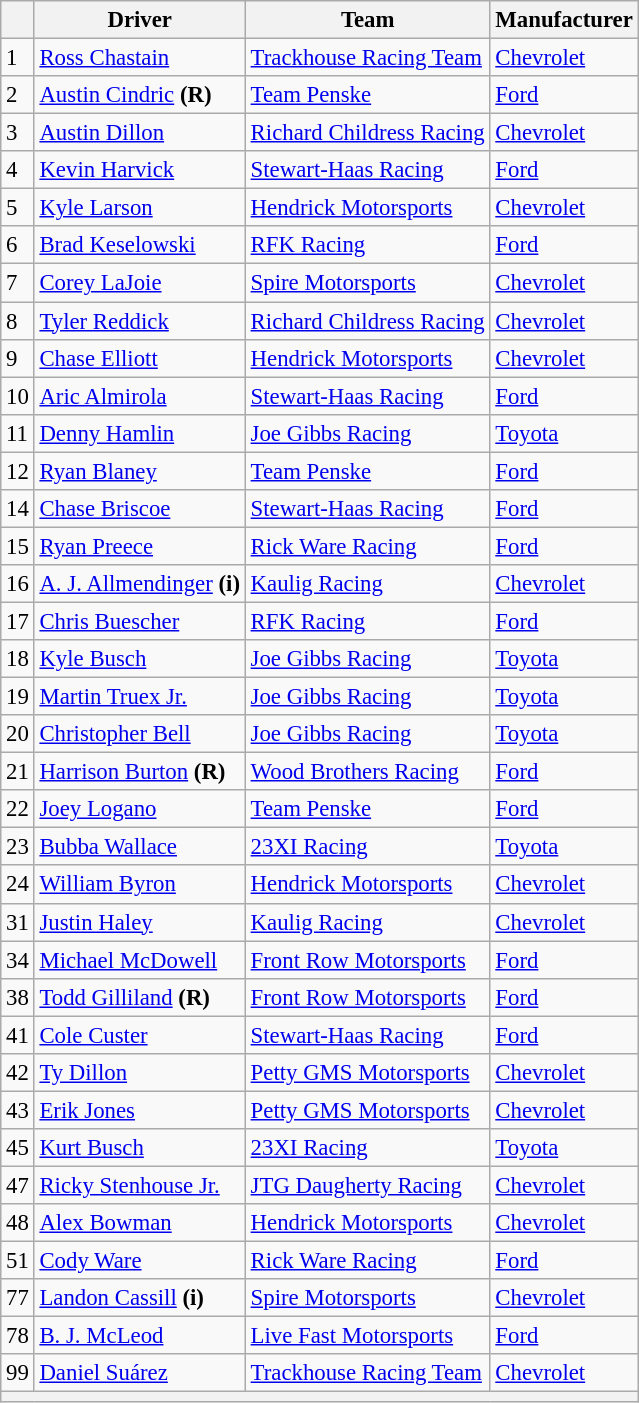<table class="wikitable" style="font-size:95%">
<tr>
<th></th>
<th>Driver</th>
<th>Team</th>
<th>Manufacturer</th>
</tr>
<tr>
<td>1</td>
<td><a href='#'>Ross Chastain</a></td>
<td><a href='#'>Trackhouse Racing Team</a></td>
<td><a href='#'>Chevrolet</a></td>
</tr>
<tr>
<td>2</td>
<td><a href='#'>Austin Cindric</a> <strong>(R)</strong></td>
<td><a href='#'>Team Penske</a></td>
<td><a href='#'>Ford</a></td>
</tr>
<tr>
<td>3</td>
<td><a href='#'>Austin Dillon</a></td>
<td><a href='#'>Richard Childress Racing</a></td>
<td><a href='#'>Chevrolet</a></td>
</tr>
<tr>
<td>4</td>
<td><a href='#'>Kevin Harvick</a></td>
<td><a href='#'>Stewart-Haas Racing</a></td>
<td><a href='#'>Ford</a></td>
</tr>
<tr>
<td>5</td>
<td><a href='#'>Kyle Larson</a></td>
<td><a href='#'>Hendrick Motorsports</a></td>
<td><a href='#'>Chevrolet</a></td>
</tr>
<tr>
<td>6</td>
<td><a href='#'>Brad Keselowski</a></td>
<td><a href='#'>RFK Racing</a></td>
<td><a href='#'>Ford</a></td>
</tr>
<tr>
<td>7</td>
<td><a href='#'>Corey LaJoie</a></td>
<td><a href='#'>Spire Motorsports</a></td>
<td><a href='#'>Chevrolet</a></td>
</tr>
<tr>
<td>8</td>
<td><a href='#'>Tyler Reddick</a></td>
<td><a href='#'>Richard Childress Racing</a></td>
<td><a href='#'>Chevrolet</a></td>
</tr>
<tr>
<td>9</td>
<td><a href='#'>Chase Elliott</a></td>
<td><a href='#'>Hendrick Motorsports</a></td>
<td><a href='#'>Chevrolet</a></td>
</tr>
<tr>
<td>10</td>
<td><a href='#'>Aric Almirola</a></td>
<td><a href='#'>Stewart-Haas Racing</a></td>
<td><a href='#'>Ford</a></td>
</tr>
<tr>
<td>11</td>
<td><a href='#'>Denny Hamlin</a></td>
<td><a href='#'>Joe Gibbs Racing</a></td>
<td><a href='#'>Toyota</a></td>
</tr>
<tr>
<td>12</td>
<td><a href='#'>Ryan Blaney</a></td>
<td><a href='#'>Team Penske</a></td>
<td><a href='#'>Ford</a></td>
</tr>
<tr>
<td>14</td>
<td><a href='#'>Chase Briscoe</a></td>
<td><a href='#'>Stewart-Haas Racing</a></td>
<td><a href='#'>Ford</a></td>
</tr>
<tr>
<td>15</td>
<td><a href='#'>Ryan Preece</a></td>
<td><a href='#'>Rick Ware Racing</a></td>
<td><a href='#'>Ford</a></td>
</tr>
<tr>
<td>16</td>
<td><a href='#'>A. J. Allmendinger</a> <strong>(i)</strong></td>
<td><a href='#'>Kaulig Racing</a></td>
<td><a href='#'>Chevrolet</a></td>
</tr>
<tr>
<td>17</td>
<td><a href='#'>Chris Buescher</a></td>
<td><a href='#'>RFK Racing</a></td>
<td><a href='#'>Ford</a></td>
</tr>
<tr>
<td>18</td>
<td><a href='#'>Kyle Busch</a></td>
<td><a href='#'>Joe Gibbs Racing</a></td>
<td><a href='#'>Toyota</a></td>
</tr>
<tr>
<td>19</td>
<td><a href='#'>Martin Truex Jr.</a></td>
<td><a href='#'>Joe Gibbs Racing</a></td>
<td><a href='#'>Toyota</a></td>
</tr>
<tr>
<td>20</td>
<td><a href='#'>Christopher Bell</a></td>
<td><a href='#'>Joe Gibbs Racing</a></td>
<td><a href='#'>Toyota</a></td>
</tr>
<tr>
<td>21</td>
<td><a href='#'>Harrison Burton</a> <strong>(R)</strong></td>
<td><a href='#'>Wood Brothers Racing</a></td>
<td><a href='#'>Ford</a></td>
</tr>
<tr>
<td>22</td>
<td><a href='#'>Joey Logano</a></td>
<td><a href='#'>Team Penske</a></td>
<td><a href='#'>Ford</a></td>
</tr>
<tr>
<td>23</td>
<td><a href='#'>Bubba Wallace</a></td>
<td><a href='#'>23XI Racing</a></td>
<td><a href='#'>Toyota</a></td>
</tr>
<tr>
<td>24</td>
<td><a href='#'>William Byron</a></td>
<td><a href='#'>Hendrick Motorsports</a></td>
<td><a href='#'>Chevrolet</a></td>
</tr>
<tr>
<td>31</td>
<td><a href='#'>Justin Haley</a></td>
<td><a href='#'>Kaulig Racing</a></td>
<td><a href='#'>Chevrolet</a></td>
</tr>
<tr>
<td>34</td>
<td><a href='#'>Michael McDowell</a></td>
<td><a href='#'>Front Row Motorsports</a></td>
<td><a href='#'>Ford</a></td>
</tr>
<tr>
<td>38</td>
<td><a href='#'>Todd Gilliland</a> <strong>(R)</strong></td>
<td><a href='#'>Front Row Motorsports</a></td>
<td><a href='#'>Ford</a></td>
</tr>
<tr>
<td>41</td>
<td><a href='#'>Cole Custer</a></td>
<td><a href='#'>Stewart-Haas Racing</a></td>
<td><a href='#'>Ford</a></td>
</tr>
<tr>
<td>42</td>
<td><a href='#'>Ty Dillon</a></td>
<td><a href='#'>Petty GMS Motorsports</a></td>
<td><a href='#'>Chevrolet</a></td>
</tr>
<tr>
<td>43</td>
<td><a href='#'>Erik Jones</a></td>
<td><a href='#'>Petty GMS Motorsports</a></td>
<td><a href='#'>Chevrolet</a></td>
</tr>
<tr>
<td>45</td>
<td><a href='#'>Kurt Busch</a></td>
<td><a href='#'>23XI Racing</a></td>
<td><a href='#'>Toyota</a></td>
</tr>
<tr>
<td>47</td>
<td><a href='#'>Ricky Stenhouse Jr.</a></td>
<td><a href='#'>JTG Daugherty Racing</a></td>
<td><a href='#'>Chevrolet</a></td>
</tr>
<tr>
<td>48</td>
<td><a href='#'>Alex Bowman</a></td>
<td><a href='#'>Hendrick Motorsports</a></td>
<td><a href='#'>Chevrolet</a></td>
</tr>
<tr>
<td>51</td>
<td><a href='#'>Cody Ware</a></td>
<td><a href='#'>Rick Ware Racing</a></td>
<td><a href='#'>Ford</a></td>
</tr>
<tr>
<td>77</td>
<td><a href='#'>Landon Cassill</a> <strong>(i)</strong></td>
<td><a href='#'>Spire Motorsports</a></td>
<td><a href='#'>Chevrolet</a></td>
</tr>
<tr>
<td>78</td>
<td><a href='#'>B. J. McLeod</a></td>
<td><a href='#'>Live Fast Motorsports</a></td>
<td><a href='#'>Ford</a></td>
</tr>
<tr>
<td>99</td>
<td><a href='#'>Daniel Suárez</a></td>
<td><a href='#'>Trackhouse Racing Team</a></td>
<td><a href='#'>Chevrolet</a></td>
</tr>
<tr>
<th colspan="4"></th>
</tr>
</table>
